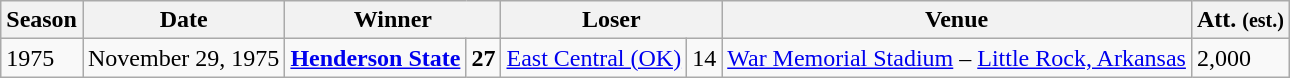<table class="wikitable">
<tr>
<th>Season</th>
<th>Date</th>
<th colspan="2">Winner</th>
<th colspan="2">Loser</th>
<th>Venue</th>
<th>Att. <small>(est.)</small></th>
</tr>
<tr>
<td>1975</td>
<td>November 29, 1975</td>
<td><strong><a href='#'>Henderson State</a></strong></td>
<td><strong>27</strong></td>
<td><a href='#'>East Central (OK)</a></td>
<td>14</td>
<td style="text-align: center;"><a href='#'>War Memorial Stadium</a> – <a href='#'>Little Rock, Arkansas</a></td>
<td>2,000</td>
</tr>
</table>
